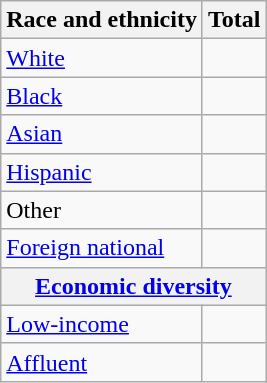<table class="wikitable floatright sortable collapsible"; text-align:right; font-size:80%;">
<tr>
<th>Race and ethnicity</th>
<th colspan="2" data-sort-type=number>Total</th>
</tr>
<tr>
<td><a href='#'>White</a></td>
<td align=right></td>
</tr>
<tr>
<td><a href='#'>Black</a></td>
<td align=right></td>
</tr>
<tr>
<td><a href='#'>Asian</a></td>
<td align=right></td>
</tr>
<tr>
<td><a href='#'>Hispanic</a></td>
<td align=right></td>
</tr>
<tr>
<td>Other</td>
<td align=right></td>
</tr>
<tr>
<td><a href='#'>Foreign national</a></td>
<td align=right></td>
</tr>
<tr>
<th colspan="4" data-sort-type=number><a href='#'>Economic diversity</a></th>
</tr>
<tr>
<td><a href='#'>Low-income</a></td>
<td align=right></td>
</tr>
<tr>
<td><a href='#'>Affluent</a></td>
<td align=right></td>
</tr>
</table>
